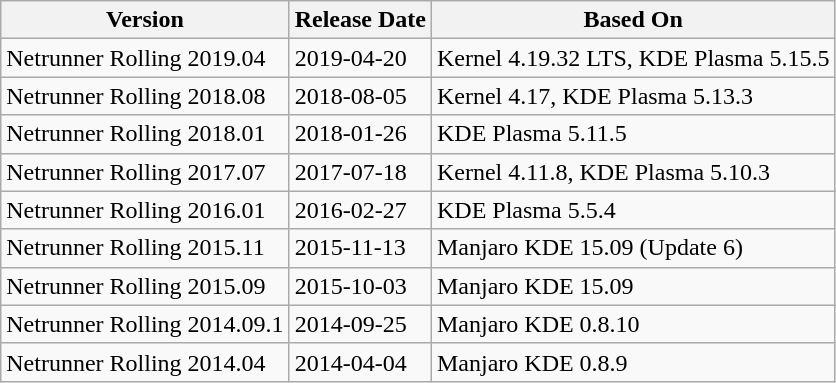<table class="wikitable">
<tr>
<th>Version</th>
<th>Release Date</th>
<th>Based On</th>
</tr>
<tr>
<td>Netrunner Rolling 2019.04</td>
<td>2019-04-20</td>
<td>Kernel 4.19.32 LTS, KDE Plasma 5.15.5</td>
</tr>
<tr>
<td>Netrunner Rolling 2018.08</td>
<td>2018-08-05</td>
<td>Kernel 4.17, KDE Plasma 5.13.3</td>
</tr>
<tr>
<td>Netrunner Rolling 2018.01</td>
<td>2018-01-26</td>
<td>KDE Plasma 5.11.5</td>
</tr>
<tr>
<td>Netrunner Rolling 2017.07</td>
<td>2017-07-18</td>
<td>Kernel 4.11.8, KDE Plasma 5.10.3</td>
</tr>
<tr>
<td>Netrunner Rolling 2016.01</td>
<td>2016-02-27</td>
<td>KDE Plasma 5.5.4</td>
</tr>
<tr>
<td>Netrunner Rolling 2015.11</td>
<td>2015-11-13</td>
<td>Manjaro KDE 15.09 (Update 6)</td>
</tr>
<tr>
<td>Netrunner Rolling 2015.09</td>
<td>2015-10-03</td>
<td>Manjaro KDE 15.09</td>
</tr>
<tr>
<td>Netrunner Rolling 2014.09.1</td>
<td>2014-09-25</td>
<td>Manjaro KDE 0.8.10</td>
</tr>
<tr>
<td>Netrunner Rolling 2014.04</td>
<td>2014-04-04</td>
<td>Manjaro KDE 0.8.9</td>
</tr>
</table>
